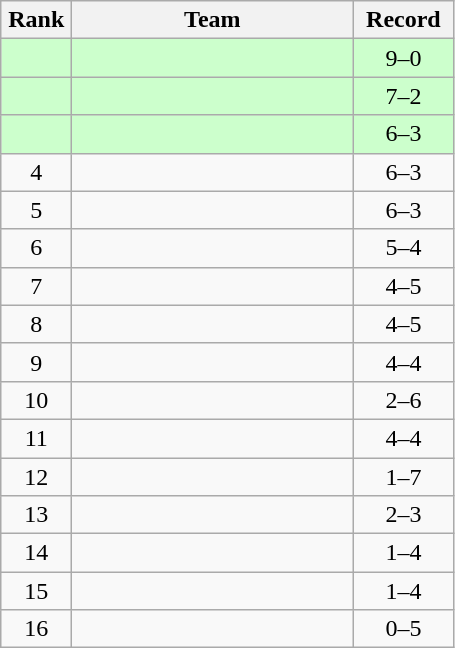<table class="wikitable" style="text-align: center;">
<tr>
<th width=40>Rank</th>
<th width=180>Team</th>
<th width=60>Record</th>
</tr>
<tr bgcolor="#ccffcc">
<td></td>
<td align="left"></td>
<td>9–0</td>
</tr>
<tr bgcolor="#ccffcc">
<td></td>
<td align="left"></td>
<td>7–2</td>
</tr>
<tr bgcolor="#ccffcc">
<td></td>
<td align="left"></td>
<td>6–3</td>
</tr>
<tr>
<td>4</td>
<td align="left"></td>
<td>6–3</td>
</tr>
<tr>
<td>5</td>
<td align="left"></td>
<td>6–3</td>
</tr>
<tr>
<td>6</td>
<td align="left"></td>
<td>5–4</td>
</tr>
<tr>
<td>7</td>
<td align="left"></td>
<td>4–5</td>
</tr>
<tr>
<td>8</td>
<td align="left"></td>
<td>4–5</td>
</tr>
<tr>
<td>9</td>
<td align="left"></td>
<td>4–4</td>
</tr>
<tr>
<td>10</td>
<td align="left"></td>
<td>2–6</td>
</tr>
<tr>
<td>11</td>
<td align="left"></td>
<td>4–4</td>
</tr>
<tr>
<td>12</td>
<td align="left"></td>
<td>1–7</td>
</tr>
<tr>
<td>13</td>
<td align="left"></td>
<td>2–3</td>
</tr>
<tr>
<td>14</td>
<td align="left"></td>
<td>1–4</td>
</tr>
<tr>
<td>15</td>
<td align="left"></td>
<td>1–4</td>
</tr>
<tr>
<td>16</td>
<td align="left"></td>
<td>0–5</td>
</tr>
</table>
